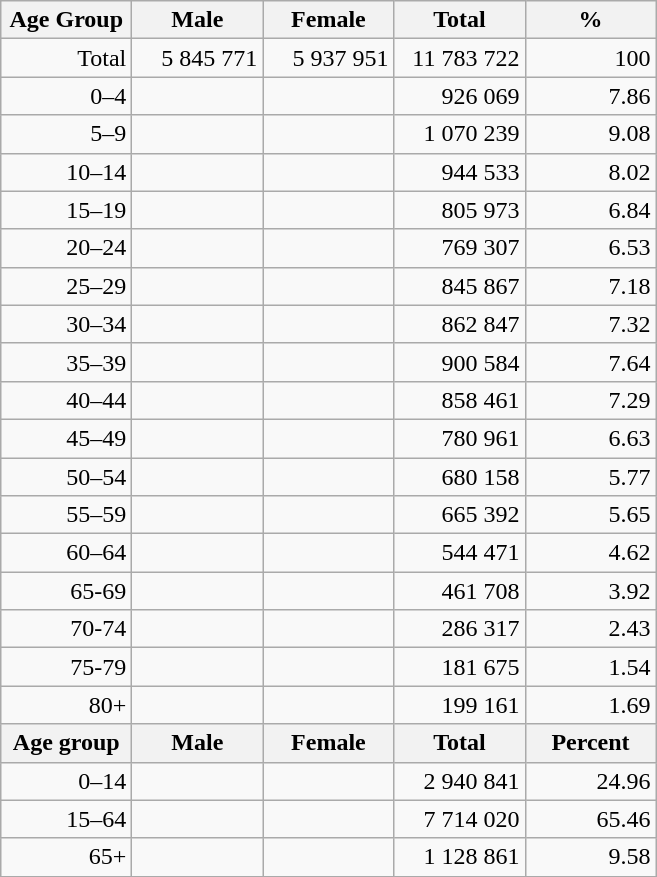<table class="wikitable">
<tr>
<th width="80pt">Age Group</th>
<th width="80pt">Male</th>
<th width="80pt">Female</th>
<th width="80pt">Total</th>
<th width="80pt">%</th>
</tr>
<tr>
<td align="right">Total</td>
<td align="right">5 845 771</td>
<td align="right">5 937 951</td>
<td align="right">11 783 722</td>
<td align="right">100</td>
</tr>
<tr>
<td align="right">0–4</td>
<td align="right"></td>
<td align="right"></td>
<td align="right">926 069</td>
<td align="right">7.86</td>
</tr>
<tr>
<td align="right">5–9</td>
<td align="right"></td>
<td align="right"></td>
<td align="right">1 070 239</td>
<td align="right">9.08</td>
</tr>
<tr>
<td align="right">10–14</td>
<td align="right"></td>
<td align="right"></td>
<td align="right">944 533</td>
<td align="right">8.02</td>
</tr>
<tr>
<td align="right">15–19</td>
<td align="right"></td>
<td align="right"></td>
<td align="right">805 973</td>
<td align="right">6.84</td>
</tr>
<tr>
<td align="right">20–24</td>
<td align="right"></td>
<td align="right"></td>
<td align="right">769 307</td>
<td align="right">6.53</td>
</tr>
<tr>
<td align="right">25–29</td>
<td align="right"></td>
<td align="right"></td>
<td align="right">845 867</td>
<td align="right">7.18</td>
</tr>
<tr>
<td align="right">30–34</td>
<td align="right"></td>
<td align="right"></td>
<td align="right">862 847</td>
<td align="right">7.32</td>
</tr>
<tr>
<td align="right">35–39</td>
<td align="right"></td>
<td align="right"></td>
<td align="right">900 584</td>
<td align="right">7.64</td>
</tr>
<tr>
<td align="right">40–44</td>
<td align="right"></td>
<td align="right"></td>
<td align="right">858 461</td>
<td align="right">7.29</td>
</tr>
<tr>
<td align="right">45–49</td>
<td align="right"></td>
<td align="right"></td>
<td align="right">780 961</td>
<td align="right">6.63</td>
</tr>
<tr>
<td align="right">50–54</td>
<td align="right"></td>
<td align="right"></td>
<td align="right">680 158</td>
<td align="right">5.77</td>
</tr>
<tr>
<td align="right">55–59</td>
<td align="right"></td>
<td align="right"></td>
<td align="right">665 392</td>
<td align="right">5.65</td>
</tr>
<tr>
<td align="right">60–64</td>
<td align="right"></td>
<td align="right"></td>
<td align="right">544 471</td>
<td align="right">4.62</td>
</tr>
<tr>
<td align="right">65-69</td>
<td align="right"></td>
<td align="right"></td>
<td align="right">461 708</td>
<td align="right">3.92</td>
</tr>
<tr>
<td align="right">70-74</td>
<td align="right"></td>
<td align="right"></td>
<td align="right">286 317</td>
<td align="right">2.43</td>
</tr>
<tr>
<td align="right">75-79</td>
<td align="right"></td>
<td align="right"></td>
<td align="right">181 675</td>
<td align="right">1.54</td>
</tr>
<tr>
<td align="right">80+</td>
<td align="right"></td>
<td align="right"></td>
<td align="right">199 161</td>
<td align="right">1.69</td>
</tr>
<tr>
<th width="50">Age group</th>
<th width="80pt">Male</th>
<th width="80">Female</th>
<th width="80">Total</th>
<th width="50">Percent</th>
</tr>
<tr>
<td align="right">0–14</td>
<td align="right"></td>
<td align="right"></td>
<td align="right">2 940 841</td>
<td align="right">24.96</td>
</tr>
<tr>
<td align="right">15–64</td>
<td align="right"></td>
<td align="right"></td>
<td align="right">7 714 020</td>
<td align="right">65.46</td>
</tr>
<tr>
<td align="right">65+</td>
<td align="right"></td>
<td align="right"></td>
<td align="right">1 128 861</td>
<td align="right">9.58</td>
</tr>
<tr>
</tr>
</table>
